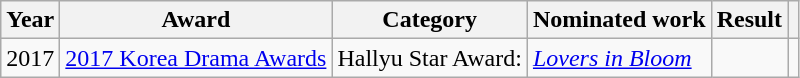<table class="wikitable sortable">
<tr>
<th scope="col">Year</th>
<th>Award</th>
<th scope="col">Category</th>
<th>Nominated work</th>
<th scope="col">Result</th>
<th scope="col" class="unsortable"></th>
</tr>
<tr>
<td rowspan="2">2017</td>
<td><a href='#'>2017 Korea Drama Awards</a></td>
<td>Hallyu Star Award:</td>
<td><em><a href='#'>Lovers in Bloom</a></em></td>
<td></td>
<td></td>
</tr>
</table>
